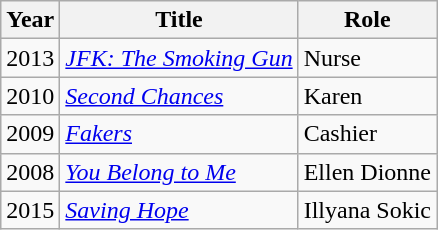<table class="wikitable sortable">
<tr>
<th>Year</th>
<th>Title</th>
<th>Role</th>
</tr>
<tr>
<td>2013</td>
<td><em><a href='#'>JFK: The Smoking Gun</a></em></td>
<td>Nurse</td>
</tr>
<tr>
<td>2010</td>
<td><em><a href='#'>Second Chances</a></em></td>
<td>Karen</td>
</tr>
<tr>
<td>2009</td>
<td><em><a href='#'>Fakers</a></em></td>
<td>Cashier</td>
</tr>
<tr>
<td>2008</td>
<td><em><a href='#'>You Belong to Me</a></em></td>
<td>Ellen Dionne</td>
</tr>
<tr>
<td>2015</td>
<td><em><a href='#'>Saving Hope</a></em></td>
<td>Illyana Sokic</td>
</tr>
</table>
